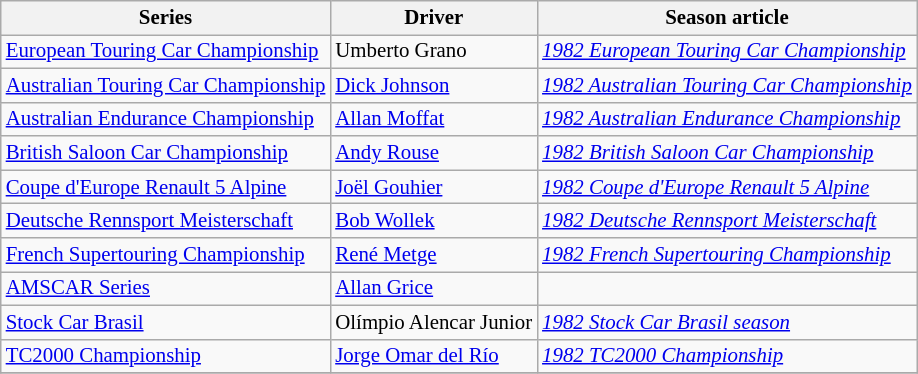<table class="wikitable" style="font-size: 87%;">
<tr>
<th>Series</th>
<th>Driver</th>
<th>Season article</th>
</tr>
<tr>
<td><a href='#'>European Touring Car Championship</a></td>
<td> Umberto Grano</td>
<td><em><a href='#'>1982 European Touring Car Championship</a></em></td>
</tr>
<tr>
<td><a href='#'>Australian Touring Car Championship</a></td>
<td> <a href='#'>Dick Johnson</a></td>
<td><em><a href='#'>1982 Australian Touring Car Championship</a></em></td>
</tr>
<tr>
<td><a href='#'>Australian Endurance Championship</a></td>
<td> <a href='#'>Allan Moffat</a></td>
<td><em><a href='#'>1982 Australian Endurance Championship</a></em></td>
</tr>
<tr>
<td><a href='#'>British Saloon Car Championship</a></td>
<td> <a href='#'>Andy Rouse</a></td>
<td><em><a href='#'>1982 British Saloon Car Championship</a></em></td>
</tr>
<tr>
<td><a href='#'>Coupe d'Europe Renault 5 Alpine</a></td>
<td> <a href='#'>Joël Gouhier</a></td>
<td><em><a href='#'>1982 Coupe d'Europe Renault 5 Alpine</a></em></td>
</tr>
<tr>
<td><a href='#'>Deutsche Rennsport Meisterschaft</a></td>
<td> <a href='#'>Bob Wollek</a></td>
<td><em><a href='#'>1982 Deutsche Rennsport Meisterschaft</a></em></td>
</tr>
<tr>
<td><a href='#'>French Supertouring Championship</a></td>
<td> <a href='#'>René Metge</a></td>
<td><em><a href='#'>1982 French Supertouring Championship</a></em></td>
</tr>
<tr>
<td><a href='#'>AMSCAR Series</a></td>
<td> <a href='#'>Allan Grice</a></td>
<td></td>
</tr>
<tr>
<td><a href='#'>Stock Car Brasil</a></td>
<td> Olímpio Alencar Junior</td>
<td><em><a href='#'>1982 Stock Car Brasil season</a></em></td>
</tr>
<tr>
<td><a href='#'>TC2000 Championship</a></td>
<td> <a href='#'>Jorge Omar del Río</a></td>
<td><em><a href='#'>1982 TC2000 Championship</a></em></td>
</tr>
<tr>
</tr>
</table>
